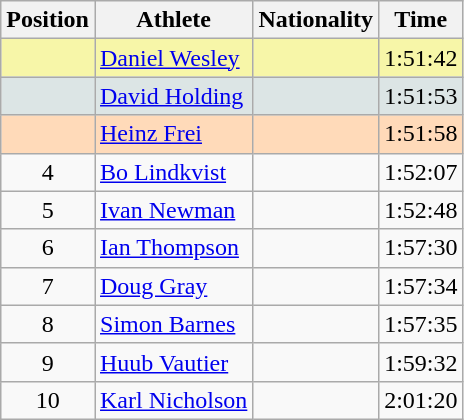<table class="wikitable sortable">
<tr>
<th>Position</th>
<th>Athlete</th>
<th>Nationality</th>
<th>Time</th>
</tr>
<tr bgcolor="#F7F6A8">
<td align=center></td>
<td><a href='#'>Daniel Wesley</a></td>
<td></td>
<td>1:51:42</td>
</tr>
<tr bgcolor="#DCE5E5">
<td align=center></td>
<td><a href='#'>David Holding</a></td>
<td></td>
<td>1:51:53</td>
</tr>
<tr bgcolor="#FFDAB9">
<td align=center></td>
<td><a href='#'>Heinz Frei</a></td>
<td></td>
<td>1:51:58</td>
</tr>
<tr>
<td align=center>4</td>
<td><a href='#'>Bo Lindkvist</a></td>
<td></td>
<td>1:52:07</td>
</tr>
<tr>
<td align=center>5</td>
<td><a href='#'>Ivan Newman</a></td>
<td></td>
<td>1:52:48</td>
</tr>
<tr>
<td align=center>6</td>
<td><a href='#'>Ian Thompson</a></td>
<td></td>
<td>1:57:30</td>
</tr>
<tr>
<td align=center>7</td>
<td><a href='#'>Doug Gray</a></td>
<td></td>
<td>1:57:34</td>
</tr>
<tr>
<td align=center>8</td>
<td><a href='#'>Simon Barnes</a></td>
<td></td>
<td>1:57:35</td>
</tr>
<tr>
<td align=center>9</td>
<td><a href='#'>Huub Vautier</a></td>
<td></td>
<td>1:59:32</td>
</tr>
<tr>
<td align=center>10</td>
<td><a href='#'>Karl Nicholson</a></td>
<td></td>
<td>2:01:20</td>
</tr>
</table>
